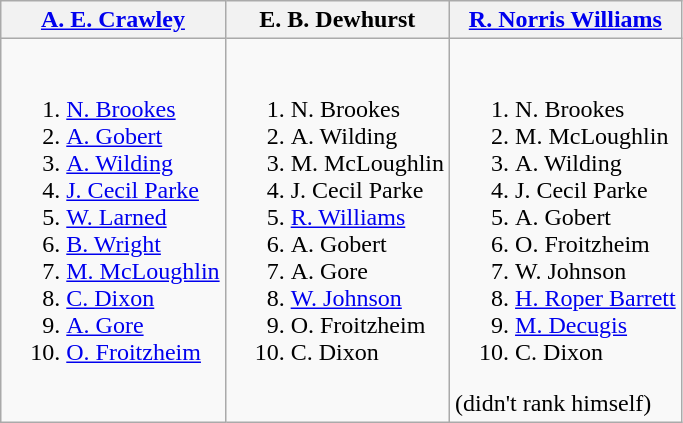<table class="wikitable">
<tr>
<th><a href='#'>A. E. Crawley</a></th>
<th>E. B. Dewhurst</th>
<th><a href='#'>R. Norris Williams</a></th>
</tr>
<tr style="vertical-align: top;">
<td style="white-space: nowrap;"><br><ol><li> <a href='#'>N. Brookes</a></li><li> <a href='#'>A. Gobert</a></li><li> <a href='#'>A. Wilding</a></li><li> <a href='#'>J. Cecil Parke</a></li><li> <a href='#'>W. Larned</a></li><li> <a href='#'>B. Wright</a></li><li> <a href='#'>M. McLoughlin</a></li><li> <a href='#'>C. Dixon</a></li><li> <a href='#'>A. Gore</a></li><li> <a href='#'>O. Froitzheim</a></li></ol></td>
<td style="white-space: nowrap;"><br><ol><li> N. Brookes</li><li> A. Wilding</li><li> M. McLoughlin</li><li> J. Cecil Parke</li><li> <a href='#'>R. Williams</a></li><li> A. Gobert</li><li> A. Gore</li><li> <a href='#'>W. Johnson</a></li><li> O. Froitzheim</li><li> C. Dixon</li></ol></td>
<td style="white-space: nowrap;"><br><ol><li> N. Brookes</li><li> M. McLoughlin</li><li> A. Wilding</li><li> J. Cecil Parke</li><li> A. Gobert</li><li> O. Froitzheim</li><li> W. Johnson</li><li> <a href='#'>H. Roper Barrett</a></li><li> <a href='#'>M. Decugis</a></li><li> C. Dixon</li></ol>(didn't rank himself)</td>
</tr>
</table>
